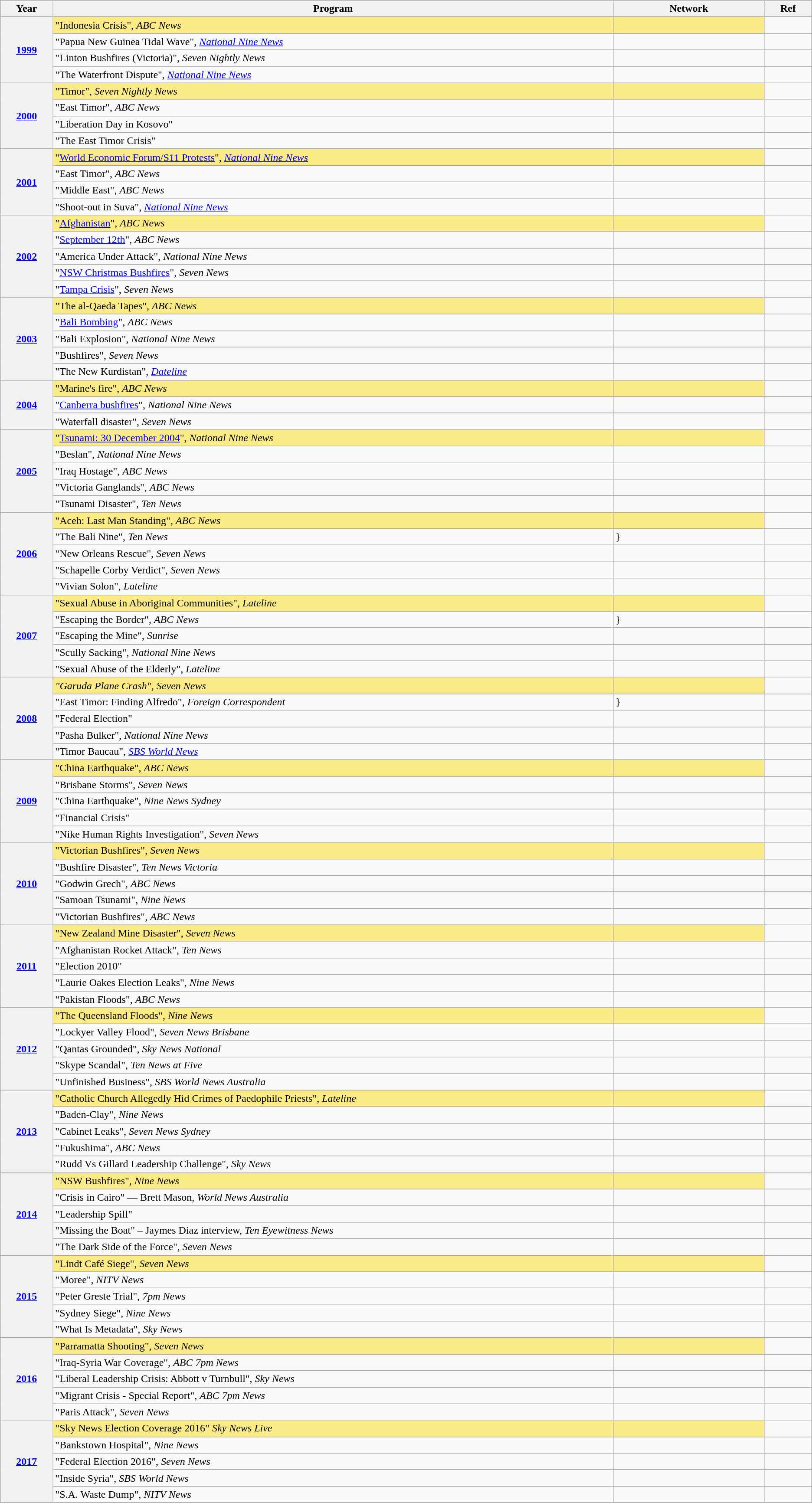<table class="wikitable sortable">
<tr style="background:#bebebe;">
<th scope="col" style="width:1%;">Year</th>
<th scope="col" style="width:16%;">Program</th>
<th scope="col" style="width:4%;">Network</th>
<th scope="col" style="width:1%;" class="unsortable">Ref</th>
</tr>
<tr>
<th scope="row" rowspan="4" style="text-align:center"><a href='#'>1999</a></th>
<td style="background:#FAEB86">"Indonesia Crisis", <em>ABC News</em></td>
<td style="background:#FAEB86"></td>
<td></td>
</tr>
<tr>
<td>"Papua New Guinea Tidal Wave", <em><a href='#'>National Nine News</a></em></td>
<td></td>
<td></td>
</tr>
<tr>
<td>"Linton Bushfires (Victoria)", <em>Seven Nightly News</em></td>
<td></td>
<td></td>
</tr>
<tr>
<td>"The Waterfront Dispute", <em><a href='#'>National Nine News</a></em></td>
<td></td>
<td></td>
</tr>
<tr>
<th scope="row" rowspan="4" style="text-align:center"><a href='#'>2000</a></th>
<td style="background:#FAEB86">"Timor", <em>Seven Nightly News</em></td>
<td style="background:#FAEB86"></td>
<td></td>
</tr>
<tr>
<td>"East Timor", <em>ABC News</em></td>
<td></td>
<td></td>
</tr>
<tr>
<td>"Liberation Day in Kosovo"</td>
<td></td>
<td></td>
</tr>
<tr>
<td>"The East Timor Crisis"</td>
<td></td>
<td></td>
</tr>
<tr>
<th scope="row" rowspan="4" style="text-align:center"><a href='#'>2001</a></th>
<td style="background:#FAEB86">"<a href='#'>World Economic Forum/S11 Protests</a>", <em><a href='#'>National Nine News</a></em></td>
<td style="background:#FAEB86"></td>
<td></td>
</tr>
<tr>
<td>"East Timor", <em>ABC News</em></td>
<td></td>
<td></td>
</tr>
<tr>
<td>"Middle East",<em> ABC News</em></td>
<td></td>
<td></td>
</tr>
<tr>
<td>"Shoot-out in Suva", <em><a href='#'>National Nine News</a></em></td>
<td></td>
<td></td>
</tr>
<tr>
<th scope="row" rowspan="5" style="text-align:center"><a href='#'>2002</a></th>
<td style="background:#FAEB86">"<a href='#'>Afghanistan</a>", <em>ABC News</em></td>
<td style="background:#FAEB86"></td>
<td></td>
</tr>
<tr>
<td>"<a href='#'>September 12th</a>", <em>ABC News</em></td>
<td></td>
<td></td>
</tr>
<tr>
<td>"America Under Attack", <em>National Nine News</em></td>
<td></td>
<td></td>
</tr>
<tr>
<td>"<a href='#'>NSW Christmas Bushfires</a>", <em>Seven News</em></td>
<td></td>
<td></td>
</tr>
<tr>
<td>"<a href='#'>Tampa Crisis</a>", <em>Seven News</em></td>
<td></td>
<td></td>
</tr>
<tr>
<th scope="row" rowspan="5" style="text-align:center"><a href='#'>2003</a></th>
<td style="background:#FAEB86">"The al-Qaeda Tapes", <em>ABC News</em></td>
<td style="background:#FAEB86"></td>
<td></td>
</tr>
<tr>
<td>"<a href='#'>Bali Bombing</a>", <em>ABC News</em></td>
<td></td>
<td></td>
</tr>
<tr>
<td>"Bali Explosion", <em>National Nine News</em></td>
<td></td>
<td></td>
</tr>
<tr>
<td>"Bushfires", <em>Seven News</em></td>
<td></td>
<td></td>
</tr>
<tr>
<td>"The New Kurdistan", <em><a href='#'>Dateline</a></em></td>
<td></td>
<td></td>
</tr>
<tr>
<th scope="row" rowspan="3" style="text-align:center"><a href='#'>2004</a></th>
<td style="background:#FAEB86">"Marine's fire", <em>ABC News</em></td>
<td style="background:#FAEB86"></td>
<td></td>
</tr>
<tr>
<td>"<a href='#'>Canberra bushfires</a>", <em>National Nine News</em></td>
<td></td>
<td></td>
</tr>
<tr>
<td>"Waterfall disaster", <em>Seven News</em></td>
<td></td>
<td></td>
</tr>
<tr>
<th scope="row" rowspan="5" style="text-align:center"><a href='#'>2005</a></th>
<td style="background:#FAEB86">"<a href='#'>Tsunami: 30 December 2004</a>", <em>National Nine News</em></td>
<td style="background:#FAEB86"></td>
<td></td>
</tr>
<tr>
<td>"Beslan", <em>National Nine News</em></td>
<td></td>
<td></td>
</tr>
<tr>
<td>"Iraq Hostage", <em>ABC News</em></td>
<td></td>
<td></td>
</tr>
<tr>
<td>"Victoria Ganglands", <em>ABC News</em></td>
<td></td>
<td></td>
</tr>
<tr>
<td>"Tsunami Disaster", <em>Ten News</em></td>
<td></td>
<td></td>
</tr>
<tr>
<th scope="row" rowspan="5" style="text-align:center"><a href='#'>2006</a></th>
<td style="background:#FAEB86">"Aceh: Last Man Standing", <em>ABC News</em></td>
<td style="background:#FAEB86"></td>
<td></td>
</tr>
<tr>
<td>"The Bali Nine", <em>Ten News</em></td>
<td>}</td>
<td></td>
</tr>
<tr>
<td>"New Orleans Rescue", <em>Seven News</em></td>
<td></td>
<td></td>
</tr>
<tr>
<td>"Schapelle Corby Verdict", <em>Seven News</em></td>
<td></td>
<td></td>
</tr>
<tr>
<td>"Vivian Solon", <em>Lateline</em></td>
<td></td>
<td></td>
</tr>
<tr>
<th scope="row" rowspan="5" style="text-align:center"><a href='#'>2007</a></th>
<td style="background:#FAEB86">"Sexual Abuse in Aboriginal Communities", <em>Lateline</em></td>
<td style="background:#FAEB86"></td>
<td></td>
</tr>
<tr>
<td>"Escaping the Border", <em>ABC News</em></td>
<td>}</td>
<td></td>
</tr>
<tr>
<td>"Escaping the Mine", <em>Sunrise</em></td>
<td></td>
<td></td>
</tr>
<tr>
<td>"Scully Sacking", <em>National Nine News</em></td>
<td></td>
<td></td>
</tr>
<tr>
<td>"Sexual Abuse of the Elderly", <em>Lateline</em></td>
<td></td>
<td></td>
</tr>
<tr>
<th scope="row" rowspan="5" style="text-align:center"><a href='#'>2008</a></th>
<td style="background:#FAEB86"><em>"Garuda Plane Crash", Seven News</em></td>
<td style="background:#FAEB86"></td>
<td></td>
</tr>
<tr>
<td>"East Timor: Finding Alfredo", <em>Foreign Correspondent</em></td>
<td>}</td>
<td></td>
</tr>
<tr>
<td>"Federal Election"</td>
<td></td>
<td></td>
</tr>
<tr>
<td>"Pasha Bulker", <em>National Nine News</em></td>
<td></td>
<td></td>
</tr>
<tr>
<td>"Timor Baucau", <em><a href='#'>SBS World News</a></em></td>
<td></td>
<td></td>
</tr>
<tr>
<th scope="row" rowspan="5" style="text-align:center"><a href='#'>2009</a></th>
<td style="background:#FAEB86">"China Earthquake", <em>ABC News</em></td>
<td style="background:#FAEB86"></td>
<td></td>
</tr>
<tr>
<td>"Brisbane Storms", <em>Seven News</em></td>
<td></td>
<td></td>
</tr>
<tr>
<td>"China Earthquake", <em>Nine News Sydney</em></td>
<td></td>
<td></td>
</tr>
<tr>
<td>"Financial Crisis"</td>
<td></td>
<td></td>
</tr>
<tr>
<td>"Nike Human Rights Investigation", <em>Seven News</em></td>
<td></td>
<td></td>
</tr>
<tr>
<th scope="row" rowspan="5" style="text-align:center"><a href='#'>2010</a></th>
<td style="background:#FAEB86">"Victorian Bushfires", <em>Seven News</em></td>
<td style="background:#FAEB86"></td>
<td></td>
</tr>
<tr>
<td>"Bushfire Disaster", <em>Ten News Victoria</em></td>
<td></td>
<td></td>
</tr>
<tr>
<td>"Godwin Grech", <em>ABC News</em></td>
<td></td>
<td></td>
</tr>
<tr>
<td>"Samoan Tsunami", <em>Nine News</em></td>
<td></td>
<td></td>
</tr>
<tr>
<td>"Victorian Bushfires", <em>ABC News</em></td>
<td></td>
<td></td>
</tr>
<tr>
<th scope="row" rowspan="5" style="text-align:center"><a href='#'>2011</a></th>
<td style="background:#FAEB86">"New Zealand Mine Disaster", <em>Seven News</em></td>
<td style="background:#FAEB86"></td>
<td></td>
</tr>
<tr>
<td>"Afghanistan Rocket Attack", <em>Ten News</em></td>
<td></td>
<td></td>
</tr>
<tr>
<td>"Election 2010"</td>
<td></td>
<td></td>
</tr>
<tr>
<td>"Laurie Oakes Election Leaks", <em>Nine News</em></td>
<td></td>
<td></td>
</tr>
<tr>
<td>"Pakistan Floods", <em>ABC News</em></td>
<td></td>
<td></td>
</tr>
<tr>
<th scope="row" rowspan="5" style="text-align:center"><a href='#'>2012</a></th>
<td style="background:#FAEB86">"The Queensland Floods", <em>Nine News</em></td>
<td style="background:#FAEB86"></td>
<td></td>
</tr>
<tr>
<td>"Lockyer Valley Flood", <em>Seven News Brisbane</em></td>
<td></td>
<td></td>
</tr>
<tr>
<td>"Qantas Grounded", <em>Sky News National</em></td>
<td></td>
<td></td>
</tr>
<tr>
<td>"Skype Scandal", <em>Ten News at Five</em></td>
<td></td>
<td></td>
</tr>
<tr>
<td>"Unfinished Business", <em>SBS World News Australia</em></td>
<td></td>
<td></td>
</tr>
<tr>
<th scope="row" rowspan="5" style="text-align:center"><a href='#'>2013</a></th>
<td style="background:#FAEB86">"Catholic Church Allegedly Hid Crimes of Paedophile Priests", <em>Lateline</em></td>
<td style="background:#FAEB86"></td>
<td></td>
</tr>
<tr>
<td>"Baden-Clay", <em>Nine News</em></td>
<td></td>
<td></td>
</tr>
<tr>
<td>"Cabinet Leaks", <em>Seven News Sydney</em></td>
<td></td>
<td></td>
</tr>
<tr>
<td>"Fukushima", <em>ABC News</em></td>
<td></td>
<td></td>
</tr>
<tr>
<td>"Rudd Vs Gillard Leadership Challenge", <em>Sky News</em></td>
<td></td>
<td></td>
</tr>
<tr>
<th scope="row" rowspan="5" style="text-align:center"><a href='#'>2014</a></th>
<td style="background:#FAEB86">"NSW Bushfires", <em>Nine News</em></td>
<td style="background:#FAEB86"></td>
<td></td>
</tr>
<tr>
<td>"Crisis in Cairo" — Brett Mason, <em>World News Australia</em></td>
<td></td>
<td></td>
</tr>
<tr>
<td>"Leadership Spill"</td>
<td></td>
<td></td>
</tr>
<tr>
<td>"Missing the Boat" – Jaymes Diaz interview, <em>Ten Eyewitness News</em></td>
<td></td>
<td></td>
</tr>
<tr>
<td>"The Dark Side of the Force", <em>Seven News</em></td>
<td></td>
<td></td>
</tr>
<tr>
<th scope="row" rowspan="5" style="text-align:center"><a href='#'>2015</a></th>
<td style="background:#FAEB86">"Lindt Café Siege", <em>Seven News</em></td>
<td style="background:#FAEB86"></td>
<td></td>
</tr>
<tr>
<td>"Moree", <em>NITV News</em></td>
<td></td>
<td></td>
</tr>
<tr>
<td>"Peter Greste Trial", <em>7pm News</em></td>
<td></td>
<td></td>
</tr>
<tr>
<td>"Sydney Siege", <em>Nine News</em></td>
<td></td>
<td></td>
</tr>
<tr>
<td>"What Is Metadata", <em>Sky News</em></td>
<td></td>
<td></td>
</tr>
<tr>
<th scope="row" rowspan="5" style="text-align:center"><a href='#'>2016</a></th>
<td style="background:#FAEB86">"Parramatta Shooting", <em>Seven News</em></td>
<td style="background:#FAEB86"></td>
<td></td>
</tr>
<tr>
<td>"Iraq-Syria War Coverage", <em>ABC 7pm News</em></td>
<td></td>
<td></td>
</tr>
<tr>
<td>"Liberal Leadership Crisis: Abbott v Turnbull", <em>Sky News</em></td>
<td></td>
<td></td>
</tr>
<tr>
<td>"Migrant Crisis - Special Report", <em>ABC 7pm News</em></td>
<td></td>
<td></td>
</tr>
<tr>
<td>"Paris Attack", <em>Seven News</em></td>
<td></td>
<td></td>
</tr>
<tr>
<th scope="row" rowspan="5" style="text-align:center"><a href='#'>2017</a></th>
<td style="background:#FAEB86">"Sky News Election Coverage 2016" <em>Sky News Live</em></td>
<td style="background:#FAEB86"></td>
<td></td>
</tr>
<tr>
<td>"Bankstown Hospital", <em>Nine News</em></td>
<td></td>
<td></td>
</tr>
<tr>
<td>"Federal Election 2016", <em>Seven News</em></td>
<td></td>
<td></td>
</tr>
<tr>
<td>"Inside Syria", <em>SBS World News</em></td>
<td></td>
<td></td>
</tr>
<tr>
<td>"S.A. Waste Dump", <em>NITV News</em></td>
<td></td>
<td></td>
</tr>
<tr>
</tr>
</table>
